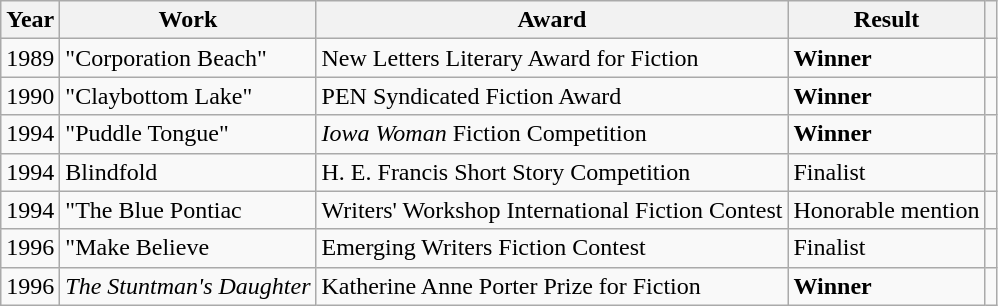<table class="wikitable">
<tr>
<th>Year</th>
<th>Work</th>
<th>Award</th>
<th>Result</th>
<th></th>
</tr>
<tr>
<td>1989</td>
<td>"Corporation Beach"</td>
<td>New Letters Literary Award for Fiction</td>
<td><strong>Winner</strong></td>
<td></td>
</tr>
<tr>
<td>1990</td>
<td>"Claybottom Lake"</td>
<td>PEN Syndicated Fiction Award</td>
<td><strong>Winner</strong></td>
<td></td>
</tr>
<tr>
<td>1994</td>
<td>"Puddle Tongue"</td>
<td><em>Iowa Woman</em> Fiction Competition</td>
<td><strong>Winner</strong></td>
<td></td>
</tr>
<tr>
<td>1994</td>
<td>Blindfold</td>
<td>H. E. Francis Short Story Competition</td>
<td>Finalist</td>
<td></td>
</tr>
<tr>
<td>1994</td>
<td>"The Blue Pontiac</td>
<td>Writers' Workshop International Fiction Contest</td>
<td>Honorable mention</td>
<td></td>
</tr>
<tr>
<td>1996</td>
<td>"Make Believe</td>
<td>Emerging Writers Fiction Contest</td>
<td>Finalist</td>
<td></td>
</tr>
<tr>
<td>1996</td>
<td><em>The Stuntman's Daughter</em></td>
<td>Katherine Anne Porter Prize for Fiction</td>
<td><strong>Winner</strong></td>
<td></td>
</tr>
</table>
